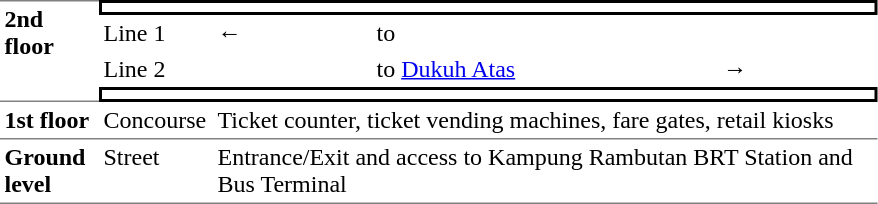<table cellspacing="0" cellpadding="3" border="0">
<tr>
<td rowspan="4" width="60" valign="top" style="border-top:solid 1px gray;border-bottom:solid 1px gray;"><strong>2nd floor</strong></td>
<td colspan="4" style="border-top:solid 2px black;border-right:solid 2px black;border-left:solid 2px black;border-bottom:solid 2px black;"><small></small></td>
</tr>
<tr>
<td width="70">Line 1</td>
<td width="100">← </td>
<td width="225" valign="top"> to </td>
<td></td>
</tr>
<tr>
<td>Line 2</td>
<td></td>
<td valign="top"> to <a href='#'>Dukuh Atas</a></td>
<td width="100"> →</td>
</tr>
<tr>
<td colspan="4" style="border:solid 2px black;"><small></small></td>
</tr>
<tr>
<td valign="top" style="border-bottom:solid 1px gray;"><strong>1st floor</strong></td>
<td valign="top" style="border-bottom:solid 1px gray;">Concourse</td>
<td colspan="3" valign="top" style="border-bottom:solid 1px gray;">Ticket counter, ticket vending machines, fare gates, retail kiosks</td>
</tr>
<tr>
<td valign="top" style="border-bottom:solid 1px gray;"><strong>Ground level</strong></td>
<td valign="top" style="border-bottom:solid 1px gray;">Street</td>
<td colspan="3" valign="top" style="border-bottom:solid 1px gray;">Entrance/Exit and access to Kampung Rambutan BRT Station and Bus Terminal</td>
</tr>
</table>
